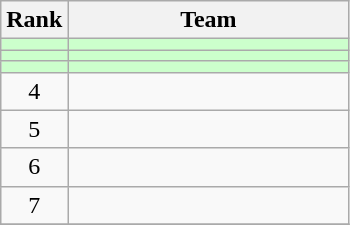<table class=wikitable style="text-align:center;">
<tr>
<th>Rank</th>
<th width=180>Team</th>
</tr>
<tr bgcolor=#CCFFCC>
<td></td>
<td align=left></td>
</tr>
<tr bgcolor=#CCFFCC>
<td></td>
<td align=left></td>
</tr>
<tr bgcolor=#CCFFCC>
<td></td>
<td align=left></td>
</tr>
<tr>
<td>4</td>
<td align=left></td>
</tr>
<tr>
<td>5</td>
<td align=left></td>
</tr>
<tr>
<td>6</td>
<td align=left></td>
</tr>
<tr>
<td>7</td>
<td align=left></td>
</tr>
<tr>
</tr>
</table>
